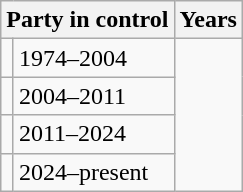<table class="wikitable">
<tr>
<th colspan="2">Party in control</th>
<th>Years</th>
</tr>
<tr>
<td></td>
<td>1974–2004</td>
</tr>
<tr>
<td></td>
<td>2004–2011</td>
</tr>
<tr>
<td></td>
<td>2011–2024</td>
</tr>
<tr>
<td></td>
<td>2024–present</td>
</tr>
</table>
